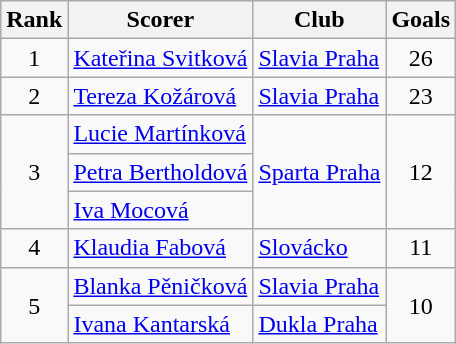<table class="wikitable" style="text-align:center">
<tr>
<th>Rank</th>
<th>Scorer</th>
<th>Club</th>
<th>Goals</th>
</tr>
<tr>
<td>1</td>
<td align="left"> <a href='#'>Kateřina Svitková</a></td>
<td align="left"><a href='#'>Slavia Praha</a></td>
<td>26</td>
</tr>
<tr>
<td>2</td>
<td align="left"> <a href='#'>Tereza Kožárová</a></td>
<td align="left"><a href='#'>Slavia Praha</a></td>
<td>23</td>
</tr>
<tr>
<td rowspan="3">3</td>
<td align="left"> <a href='#'>Lucie Martínková</a></td>
<td align="left" rowspan="3"><a href='#'>Sparta Praha</a></td>
<td rowspan="3">12</td>
</tr>
<tr>
<td align="left"> <a href='#'>Petra Bertholdová</a></td>
</tr>
<tr>
<td align="left"> <a href='#'>Iva Mocová</a></td>
</tr>
<tr>
<td>4</td>
<td align="left"> <a href='#'>Klaudia Fabová</a></td>
<td align="left"><a href='#'>Slovácko</a></td>
<td>11</td>
</tr>
<tr>
<td rowspan="2">5</td>
<td align="left"> <a href='#'>Blanka Pěničková</a></td>
<td align="left"><a href='#'>Slavia Praha</a></td>
<td rowspan="2">10</td>
</tr>
<tr>
<td align="left"> <a href='#'>Ivana Kantarská</a></td>
<td align="left"><a href='#'>Dukla Praha</a></td>
</tr>
</table>
